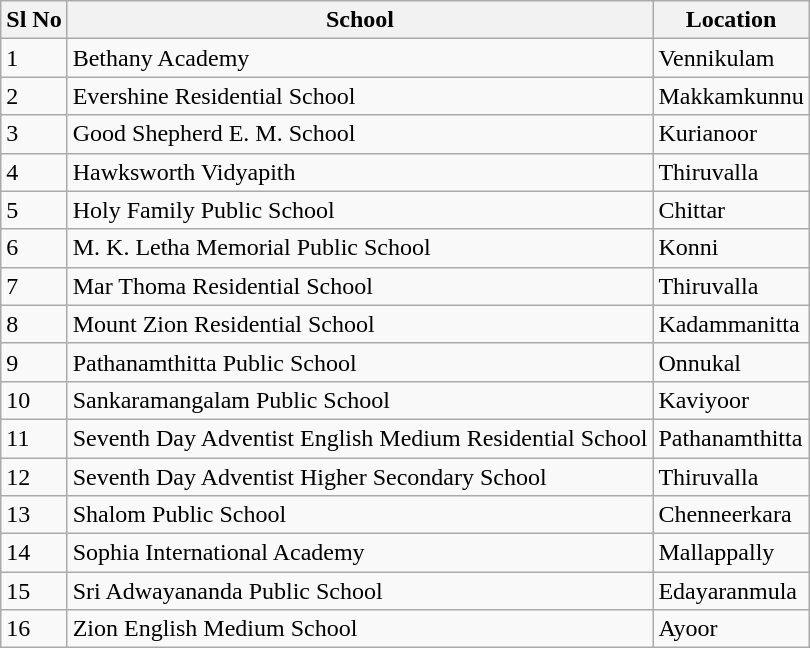<table class="sortable wikitable">
<tr>
<th>Sl No</th>
<th>School</th>
<th>Location</th>
</tr>
<tr>
<td>1</td>
<td>Bethany Academy</td>
<td>Vennikulam</td>
</tr>
<tr>
<td>2</td>
<td>Evershine Residential School</td>
<td>Makkamkunnu</td>
</tr>
<tr>
<td>3</td>
<td>Good Shepherd E. M. School</td>
<td>Kurianoor</td>
</tr>
<tr>
<td>4</td>
<td>Hawksworth Vidyapith</td>
<td>Thiruvalla</td>
</tr>
<tr>
<td>5</td>
<td>Holy Family Public School</td>
<td>Chittar</td>
</tr>
<tr>
<td>6</td>
<td>M. K. Letha Memorial Public School</td>
<td>Konni</td>
</tr>
<tr>
<td>7</td>
<td>Mar Thoma Residential School</td>
<td>Thiruvalla</td>
</tr>
<tr>
<td>8</td>
<td>Mount Zion Residential School</td>
<td>Kadammanitta</td>
</tr>
<tr>
<td>9</td>
<td>Pathanamthitta Public School</td>
<td>Onnukal</td>
</tr>
<tr>
<td>10</td>
<td>Sankaramangalam Public School</td>
<td>Kaviyoor</td>
</tr>
<tr>
<td>11</td>
<td>Seventh Day Adventist English Medium Residential School</td>
<td>Pathanamthitta</td>
</tr>
<tr>
<td>12</td>
<td>Seventh Day Adventist Higher Secondary School</td>
<td>Thiruvalla</td>
</tr>
<tr>
<td>13</td>
<td>Shalom Public School</td>
<td>Chenneerkara</td>
</tr>
<tr>
<td>14</td>
<td>Sophia International Academy</td>
<td>Mallappally</td>
</tr>
<tr>
<td>15</td>
<td>Sri Adwayananda Public School</td>
<td>Edayaranmula</td>
</tr>
<tr>
<td>16</td>
<td>Zion English Medium School</td>
<td>Ayoor</td>
</tr>
</table>
